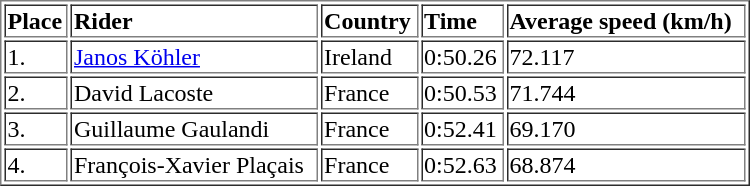<table border="1"  style="text-align:left; width:500px;">
<tr>
<th>Place</th>
<th>Rider</th>
<th>Country</th>
<th>Time</th>
<th>Average speed (km/h)</th>
</tr>
<tr>
<td>1.</td>
<td><a href='#'>Janos Köhler</a></td>
<td>Ireland</td>
<td>0:50.26</td>
<td>72.117</td>
</tr>
<tr>
<td>2.</td>
<td>David Lacoste</td>
<td>France</td>
<td>0:50.53</td>
<td>71.744</td>
</tr>
<tr>
<td>3.</td>
<td>Guillaume Gaulandi</td>
<td>France</td>
<td>0:52.41</td>
<td>69.170</td>
</tr>
<tr>
<td>4.</td>
<td>François-Xavier Plaçais</td>
<td>France</td>
<td>0:52.63</td>
<td>68.874</td>
</tr>
</table>
